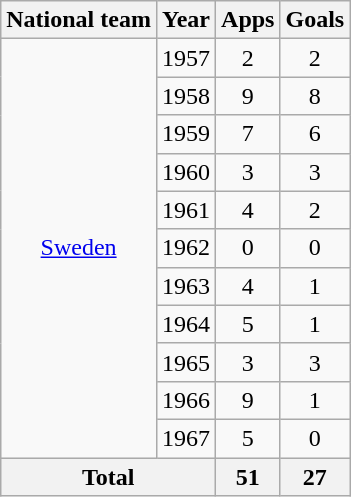<table class="wikitable" style="text-align:center">
<tr>
<th>National team</th>
<th>Year</th>
<th>Apps</th>
<th>Goals</th>
</tr>
<tr>
<td rowspan="11"><a href='#'>Sweden</a></td>
<td>1957</td>
<td>2</td>
<td>2</td>
</tr>
<tr>
<td>1958</td>
<td>9</td>
<td>8</td>
</tr>
<tr>
<td>1959</td>
<td>7</td>
<td>6</td>
</tr>
<tr>
<td>1960</td>
<td>3</td>
<td>3</td>
</tr>
<tr>
<td>1961</td>
<td>4</td>
<td>2</td>
</tr>
<tr>
<td>1962</td>
<td>0</td>
<td>0</td>
</tr>
<tr>
<td>1963</td>
<td>4</td>
<td>1</td>
</tr>
<tr>
<td>1964</td>
<td>5</td>
<td>1</td>
</tr>
<tr>
<td>1965</td>
<td>3</td>
<td>3</td>
</tr>
<tr>
<td>1966</td>
<td>9</td>
<td>1</td>
</tr>
<tr>
<td>1967</td>
<td>5</td>
<td>0</td>
</tr>
<tr>
<th colspan="2">Total</th>
<th>51</th>
<th>27</th>
</tr>
</table>
